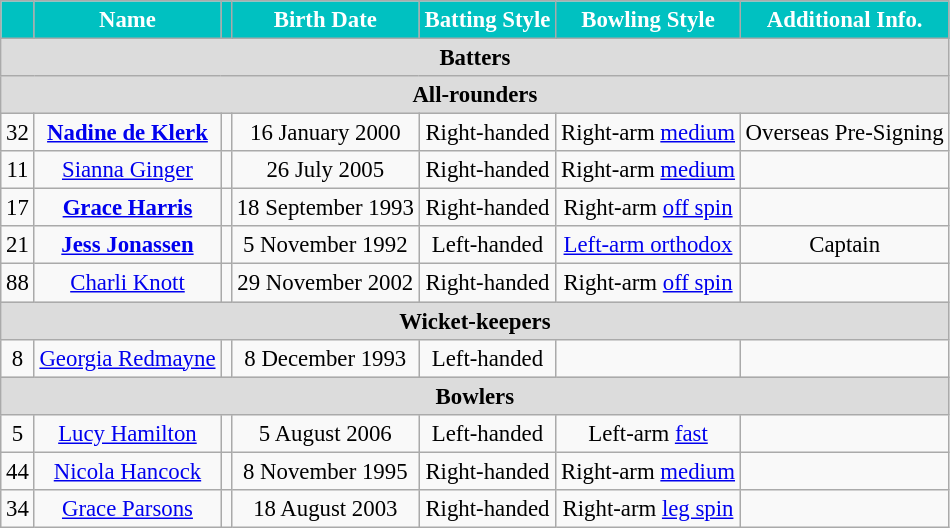<table class="wikitable" style="font-size:95%;">
<tr>
<th style="background:#00C1C1; color:white"></th>
<th style="background:#00C1C1; color:white">Name</th>
<th style="background:#00C1C1; color:white"></th>
<th style="background:#00C1C1; color:white">Birth Date</th>
<th style="background:#00C1C1; color:white">Batting Style</th>
<th style="background:#00C1C1; color:white">Bowling Style</th>
<th style="background:#00C1C1; color:white">Additional Info.</th>
</tr>
<tr>
<th colspan="7" style="background: #DCDCDC" align="center">Batters</th>
</tr>
<tr>
<th colspan="7" style="background: #DCDCDC" align="center">All-rounders</th>
</tr>
<tr align="center">
<td>32</td>
<td><strong><a href='#'>Nadine de Klerk</a></strong></td>
<td></td>
<td>16 January 2000</td>
<td>Right-handed</td>
<td>Right-arm <a href='#'>medium</a></td>
<td>Overseas Pre-Signing</td>
</tr>
<tr align="center">
<td>11</td>
<td><a href='#'>Sianna Ginger</a></td>
<td></td>
<td>26 July 2005</td>
<td>Right-handed</td>
<td>Right-arm <a href='#'>medium</a></td>
<td></td>
</tr>
<tr align="center">
<td>17</td>
<td><strong><a href='#'>Grace Harris</a></strong></td>
<td></td>
<td>18 September 1993</td>
<td>Right-handed</td>
<td>Right-arm <a href='#'>off spin</a></td>
<td></td>
</tr>
<tr align="center">
<td>21</td>
<td><strong><a href='#'>Jess Jonassen</a></strong></td>
<td></td>
<td>5 November 1992</td>
<td>Left-handed</td>
<td><a href='#'>Left-arm orthodox</a></td>
<td>Captain</td>
</tr>
<tr align="center">
<td>88</td>
<td><a href='#'>Charli Knott</a></td>
<td></td>
<td>29 November 2002</td>
<td>Right-handed</td>
<td>Right-arm <a href='#'>off spin</a></td>
<td></td>
</tr>
<tr>
<th colspan="7" style="background: #DCDCDC" align="center">Wicket-keepers</th>
</tr>
<tr align="center">
<td>8</td>
<td><a href='#'>Georgia Redmayne</a></td>
<td></td>
<td>8 December 1993</td>
<td>Left-handed</td>
<td></td>
<td></td>
</tr>
<tr>
<th colspan="7" style="background: #DCDCDC" align="center">Bowlers</th>
</tr>
<tr align="center">
<td>5</td>
<td><a href='#'>Lucy Hamilton</a></td>
<td></td>
<td>5 August 2006</td>
<td>Left-handed</td>
<td>Left-arm <a href='#'>fast</a></td>
<td></td>
</tr>
<tr align="center">
<td>44</td>
<td><a href='#'>Nicola Hancock</a></td>
<td></td>
<td>8 November 1995</td>
<td>Right-handed</td>
<td>Right-arm <a href='#'>medium</a></td>
<td></td>
</tr>
<tr align="center">
<td>34</td>
<td><a href='#'>Grace Parsons</a></td>
<td></td>
<td>18 August 2003</td>
<td>Right-handed</td>
<td>Right-arm <a href='#'>leg spin</a></td>
<td></td>
</tr>
</table>
